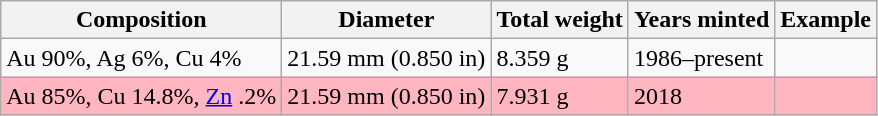<table class="wikitable">
<tr>
<th>Composition</th>
<th>Diameter</th>
<th>Total weight</th>
<th>Years minted</th>
<th>Example</th>
</tr>
<tr>
<td>Au 90%, Ag 6%, Cu 4%</td>
<td>21.59 mm (0.850 in)</td>
<td>8.359 g</td>
<td>1986–present</td>
<td></td>
</tr>
<tr bgcolor="#FFB6C1">
<td>Au 85%, Cu 14.8%, <a href='#'>Zn</a> .2%</td>
<td>21.59 mm (0.850 in)</td>
<td>7.931 g</td>
<td>2018</td>
<td></td>
</tr>
</table>
